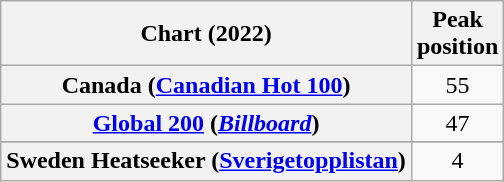<table class="wikitable sortable plainrowheaders" style="text-align:center">
<tr>
<th scope="col">Chart (2022)</th>
<th scope="col">Peak<br>position</th>
</tr>
<tr>
<th scope="row">Canada (<a href='#'>Canadian Hot 100</a>)</th>
<td>55</td>
</tr>
<tr>
<th scope="row"><a href='#'>Global 200</a> (<em><a href='#'>Billboard</a></em>)</th>
<td>47</td>
</tr>
<tr>
</tr>
<tr>
<th scope="row">Sweden Heatseeker (<a href='#'>Sverigetopplistan</a>)</th>
<td>4</td>
</tr>
</table>
